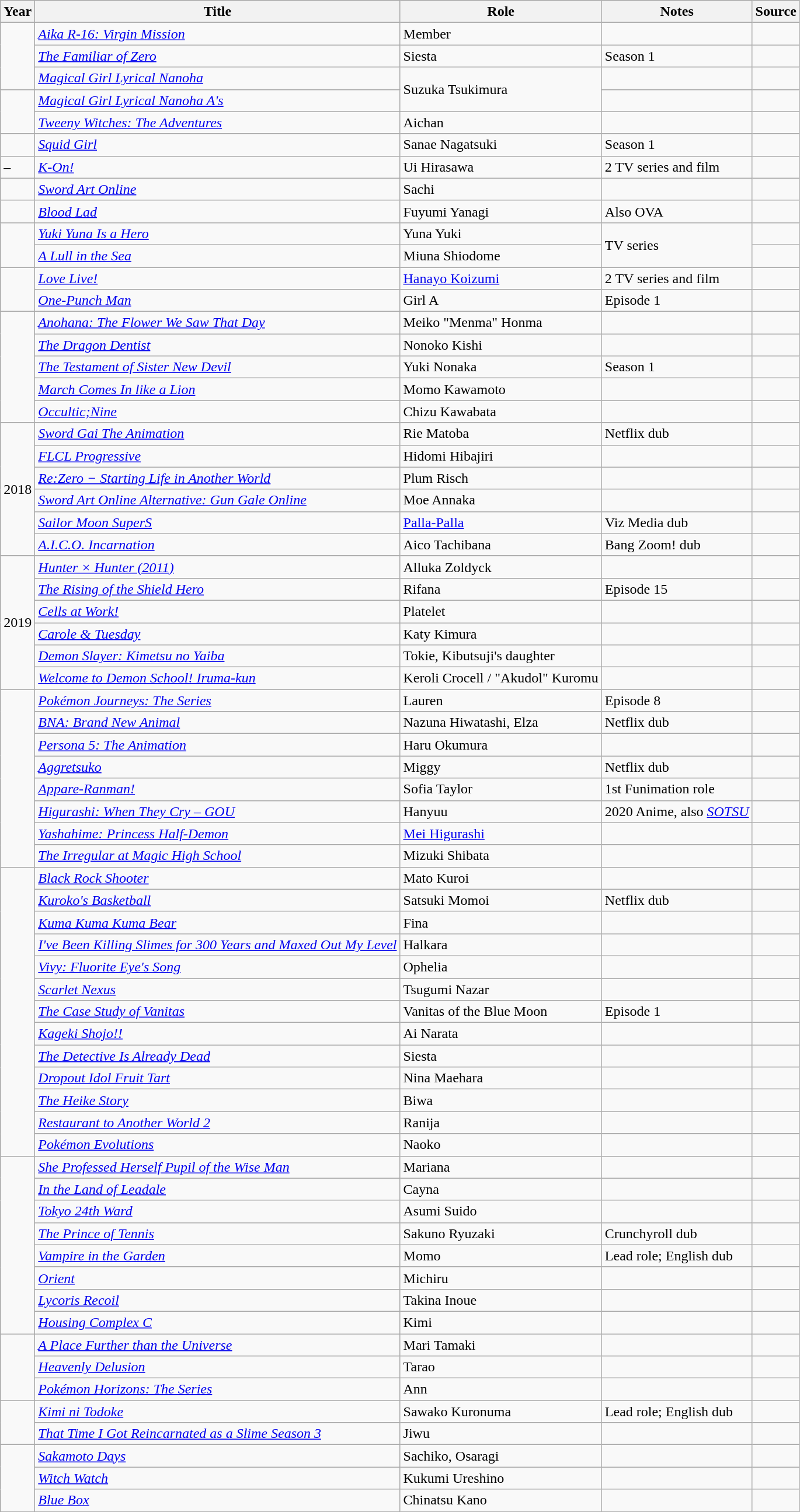<table class="wikitable sortable">
<tr>
<th>Year</th>
<th>Title</th>
<th>Role</th>
<th>Notes</th>
<th>Source</th>
</tr>
<tr>
<td rowspan="3"></td>
<td><em><a href='#'>Aika R-16: Virgin Mission</a></em></td>
<td>Member</td>
<td></td>
<td></td>
</tr>
<tr>
<td><em><a href='#'>The Familiar of Zero</a></em></td>
<td>Siesta</td>
<td>Season 1</td>
<td></td>
</tr>
<tr>
<td><em><a href='#'>Magical Girl Lyrical Nanoha</a></em></td>
<td rowspan="2">Suzuka Tsukimura</td>
<td></td>
<td></td>
</tr>
<tr>
<td rowspan="2"></td>
<td><em><a href='#'>Magical Girl Lyrical Nanoha A's</a></em></td>
<td></td>
<td></td>
</tr>
<tr>
<td><em><a href='#'>Tweeny Witches: The Adventures</a></em></td>
<td>Aichan</td>
<td></td>
<td></td>
</tr>
<tr>
<td></td>
<td><em><a href='#'>Squid Girl</a></em></td>
<td>Sanae Nagatsuki</td>
<td>Season 1</td>
<td></td>
</tr>
<tr>
<td>–</td>
<td><em><a href='#'>K-On!</a></em></td>
<td>Ui Hirasawa</td>
<td>2 TV series and film</td>
<td></td>
</tr>
<tr>
<td></td>
<td><em><a href='#'>Sword Art Online</a></em></td>
<td>Sachi</td>
<td></td>
<td></td>
</tr>
<tr>
<td></td>
<td><em><a href='#'>Blood Lad</a></em></td>
<td>Fuyumi Yanagi</td>
<td>Also OVA</td>
<td></td>
</tr>
<tr>
<td rowspan="2"></td>
<td><em><a href='#'>Yuki Yuna Is a Hero</a></em></td>
<td>Yuna Yuki</td>
<td rowspan="2">TV series</td>
<td></td>
</tr>
<tr>
<td><em><a href='#'>A Lull in the Sea</a></em></td>
<td>Miuna Shiodome</td>
<td></td>
</tr>
<tr>
<td rowspan="2"></td>
<td><em><a href='#'>Love Live!</a></em></td>
<td><a href='#'>Hanayo Koizumi</a></td>
<td>2 TV series and film</td>
<td></td>
</tr>
<tr>
<td><em><a href='#'>One-Punch Man</a></em></td>
<td>Girl A</td>
<td>Episode 1</td>
<td></td>
</tr>
<tr>
<td rowspan="5"></td>
<td><em><a href='#'>Anohana: The Flower We Saw That Day</a></em></td>
<td>Meiko "Menma" Honma</td>
<td></td>
<td></td>
</tr>
<tr>
<td><em><a href='#'>The Dragon Dentist</a></em></td>
<td>Nonoko Kishi</td>
<td></td>
<td></td>
</tr>
<tr>
<td><em><a href='#'>The Testament of Sister New Devil</a></em></td>
<td>Yuki Nonaka</td>
<td>Season 1</td>
<td></td>
</tr>
<tr>
<td><em><a href='#'>March Comes In like a Lion</a></em></td>
<td>Momo Kawamoto</td>
<td></td>
<td></td>
</tr>
<tr>
<td><em><a href='#'>Occultic;Nine</a></em></td>
<td>Chizu Kawabata</td>
<td></td>
<td></td>
</tr>
<tr>
<td rowspan="6">2018</td>
<td><em><a href='#'>Sword Gai The Animation</a></em></td>
<td>Rie Matoba</td>
<td>Netflix dub</td>
<td></td>
</tr>
<tr>
<td><em><a href='#'>FLCL Progressive</a></em></td>
<td>Hidomi Hibajiri</td>
<td></td>
<td></td>
</tr>
<tr>
<td><em><a href='#'>Re:Zero − Starting Life in Another World</a></em></td>
<td>Plum Risch</td>
<td></td>
<td></td>
</tr>
<tr>
<td><em><a href='#'>Sword Art Online Alternative: Gun Gale Online</a></em></td>
<td>Moe Annaka</td>
<td></td>
<td></td>
</tr>
<tr>
<td><em><a href='#'>Sailor Moon SuperS</a></em></td>
<td><a href='#'>Palla-Palla</a></td>
<td>Viz Media dub</td>
<td></td>
</tr>
<tr>
<td><em><a href='#'>A.I.C.O. Incarnation</a></em></td>
<td>Aico Tachibana</td>
<td>Bang Zoom! dub</td>
<td></td>
</tr>
<tr>
<td rowspan="6">2019</td>
<td><em><a href='#'>Hunter × Hunter (2011)</a></em></td>
<td>Alluka Zoldyck</td>
<td></td>
<td></td>
</tr>
<tr>
<td><em><a href='#'>The Rising of the Shield Hero</a></em></td>
<td>Rifana</td>
<td>Episode 15</td>
<td></td>
</tr>
<tr>
<td><em><a href='#'>Cells at Work!</a></em></td>
<td>Platelet</td>
<td></td>
<td></td>
</tr>
<tr>
<td><em><a href='#'>Carole & Tuesday</a></em></td>
<td>Katy Kimura</td>
<td></td>
<td></td>
</tr>
<tr>
<td><em><a href='#'>Demon Slayer: Kimetsu no Yaiba</a></em></td>
<td>Tokie, Kibutsuji's daughter</td>
<td></td>
<td></td>
</tr>
<tr>
<td><em><a href='#'>Welcome to Demon School! Iruma-kun</a></em></td>
<td>Keroli Crocell / "Akudol" Kuromu</td>
<td></td>
<td></td>
</tr>
<tr>
<td rowspan="8"></td>
<td><em><a href='#'>Pokémon Journeys: The Series</a></em></td>
<td>Lauren</td>
<td>Episode 8</td>
<td></td>
</tr>
<tr>
<td><em><a href='#'>BNA: Brand New Animal</a></em></td>
<td>Nazuna Hiwatashi, Elza</td>
<td>Netflix dub</td>
<td></td>
</tr>
<tr>
<td><em><a href='#'>Persona 5: The Animation</a></em></td>
<td>Haru Okumura</td>
<td></td>
<td></td>
</tr>
<tr>
<td><em><a href='#'>Aggretsuko</a></em></td>
<td>Miggy</td>
<td>Netflix dub</td>
<td></td>
</tr>
<tr>
<td><em><a href='#'>Appare-Ranman!</a></em></td>
<td>Sofia Taylor</td>
<td>1st Funimation role</td>
<td></td>
</tr>
<tr>
<td><em><a href='#'>Higurashi: When They Cry – GOU</a></em></td>
<td>Hanyuu</td>
<td>2020 Anime, also <em><a href='#'>SOTSU</a></em></td>
<td></td>
</tr>
<tr>
<td><em><a href='#'>Yashahime: Princess Half-Demon</a></em></td>
<td><a href='#'>Mei Higurashi</a></td>
<td></td>
<td></td>
</tr>
<tr>
<td><em><a href='#'>The Irregular at Magic High School</a></em></td>
<td>Mizuki Shibata</td>
<td></td>
<td></td>
</tr>
<tr>
<td rowspan="13"></td>
<td><em><a href='#'>Black Rock Shooter</a></em></td>
<td>Mato Kuroi</td>
<td></td>
<td></td>
</tr>
<tr>
<td><em><a href='#'>Kuroko's Basketball</a></em></td>
<td>Satsuki Momoi</td>
<td>Netflix dub</td>
<td></td>
</tr>
<tr>
<td><em><a href='#'>Kuma Kuma Kuma Bear</a></em></td>
<td>Fina</td>
<td></td>
<td></td>
</tr>
<tr>
<td><em><a href='#'>I've Been Killing Slimes for 300 Years and Maxed Out My Level</a></em></td>
<td>Halkara</td>
<td></td>
<td></td>
</tr>
<tr>
<td><em><a href='#'>Vivy: Fluorite Eye's Song</a></em></td>
<td>Ophelia</td>
<td></td>
<td></td>
</tr>
<tr>
<td><em><a href='#'>Scarlet Nexus</a></em></td>
<td>Tsugumi Nazar</td>
<td></td>
<td></td>
</tr>
<tr>
<td><em><a href='#'>The Case Study of Vanitas</a></em></td>
<td>Vanitas of the Blue Moon</td>
<td>Episode 1</td>
<td></td>
</tr>
<tr>
<td><em><a href='#'>Kageki Shojo!!</a></em></td>
<td>Ai Narata</td>
<td></td>
<td></td>
</tr>
<tr>
<td><em><a href='#'>The Detective Is Already Dead</a></em></td>
<td>Siesta</td>
<td></td>
<td></td>
</tr>
<tr>
<td><em><a href='#'>Dropout Idol Fruit Tart</a></em></td>
<td>Nina Maehara</td>
<td></td>
<td></td>
</tr>
<tr>
<td><em><a href='#'>The Heike Story</a></em></td>
<td>Biwa</td>
<td></td>
<td></td>
</tr>
<tr>
<td><em><a href='#'>Restaurant to Another World 2</a></em></td>
<td>Ranija</td>
<td></td>
<td></td>
</tr>
<tr>
<td><em><a href='#'>Pokémon Evolutions</a></em></td>
<td>Naoko</td>
<td></td>
<td></td>
</tr>
<tr>
<td rowspan="8"></td>
<td><em><a href='#'>She Professed Herself Pupil of the Wise Man</a></em></td>
<td>Mariana</td>
<td></td>
<td></td>
</tr>
<tr>
<td><em><a href='#'>In the Land of Leadale</a></em></td>
<td>Cayna</td>
<td></td>
<td></td>
</tr>
<tr>
<td><em><a href='#'>Tokyo 24th Ward</a></em></td>
<td>Asumi Suido</td>
<td></td>
<td></td>
</tr>
<tr>
<td><em><a href='#'>The Prince of Tennis</a></em></td>
<td>Sakuno Ryuzaki</td>
<td>Crunchyroll dub</td>
<td></td>
</tr>
<tr>
<td><em><a href='#'>Vampire in the Garden</a></em></td>
<td>Momo</td>
<td>Lead role; English dub</td>
<td></td>
</tr>
<tr>
<td><em><a href='#'>Orient</a></em></td>
<td>Michiru</td>
<td></td>
<td></td>
</tr>
<tr>
<td><em><a href='#'>Lycoris Recoil</a></em></td>
<td>Takina Inoue</td>
<td></td>
<td></td>
</tr>
<tr>
<td><em><a href='#'>Housing Complex C</a></em></td>
<td>Kimi</td>
<td></td>
<td></td>
</tr>
<tr>
<td rowspan="3"></td>
<td><em><a href='#'>A Place Further than the Universe</a></em></td>
<td>Mari Tamaki</td>
<td></td>
<td></td>
</tr>
<tr>
<td><em><a href='#'>Heavenly Delusion</a></em></td>
<td>Tarao</td>
<td></td>
<td></td>
</tr>
<tr>
<td><em><a href='#'>Pokémon Horizons: The Series</a></em></td>
<td>Ann</td>
<td></td>
<td></td>
</tr>
<tr>
<td rowspan="2"></td>
<td><em><a href='#'>Kimi ni Todoke</a></em></td>
<td>Sawako Kuronuma</td>
<td>Lead role; English dub</td>
<td></td>
</tr>
<tr>
<td><em><a href='#'>That Time I Got Reincarnated as a Slime Season 3</a></em></td>
<td>Jiwu</td>
<td></td>
<td></td>
</tr>
<tr>
<td rowspan="3"></td>
<td><em><a href='#'>Sakamoto Days</a></em></td>
<td>Sachiko, Osaragi</td>
<td></td>
<td></td>
</tr>
<tr>
<td><em><a href='#'>Witch Watch</a></em></td>
<td>Kukumi Ureshino</td>
<td></td>
<td></td>
</tr>
<tr>
<td><em><a href='#'>Blue Box</a></em></td>
<td>Chinatsu Kano</td>
<td></td>
<td></td>
</tr>
</table>
